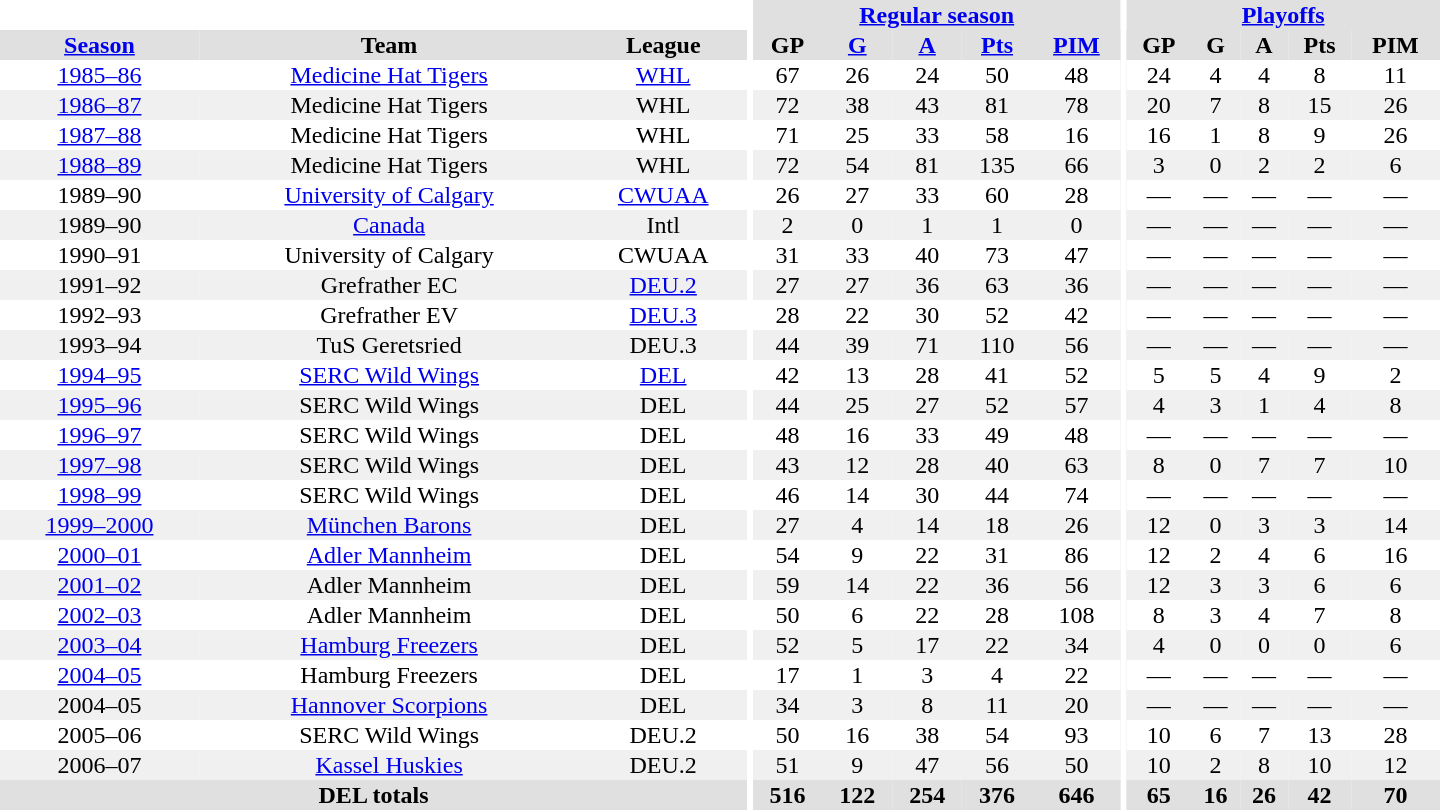<table border="0" cellpadding="1" cellspacing="0" style="text-align:center; width:60em">
<tr bgcolor="#e0e0e0">
<th colspan="3" bgcolor="#ffffff"></th>
<th rowspan="99" bgcolor="#ffffff"></th>
<th colspan="5"><a href='#'>Regular season</a></th>
<th rowspan="99" bgcolor="#ffffff"></th>
<th colspan="5"><a href='#'>Playoffs</a></th>
</tr>
<tr bgcolor="#e0e0e0">
<th><a href='#'>Season</a></th>
<th>Team</th>
<th>League</th>
<th>GP</th>
<th><a href='#'>G</a></th>
<th><a href='#'>A</a></th>
<th><a href='#'>Pts</a></th>
<th><a href='#'>PIM</a></th>
<th>GP</th>
<th>G</th>
<th>A</th>
<th>Pts</th>
<th>PIM</th>
</tr>
<tr>
<td><a href='#'>1985–86</a></td>
<td><a href='#'>Medicine Hat Tigers</a></td>
<td><a href='#'>WHL</a></td>
<td>67</td>
<td>26</td>
<td>24</td>
<td>50</td>
<td>48</td>
<td>24</td>
<td>4</td>
<td>4</td>
<td>8</td>
<td>11</td>
</tr>
<tr bgcolor="#f0f0f0">
<td><a href='#'>1986–87</a></td>
<td>Medicine Hat Tigers</td>
<td>WHL</td>
<td>72</td>
<td>38</td>
<td>43</td>
<td>81</td>
<td>78</td>
<td>20</td>
<td>7</td>
<td>8</td>
<td>15</td>
<td>26</td>
</tr>
<tr>
<td><a href='#'>1987–88</a></td>
<td>Medicine Hat Tigers</td>
<td>WHL</td>
<td>71</td>
<td>25</td>
<td>33</td>
<td>58</td>
<td>16</td>
<td>16</td>
<td>1</td>
<td>8</td>
<td>9</td>
<td>26</td>
</tr>
<tr bgcolor="#f0f0f0">
<td><a href='#'>1988–89</a></td>
<td>Medicine Hat Tigers</td>
<td>WHL</td>
<td>72</td>
<td>54</td>
<td>81</td>
<td>135</td>
<td>66</td>
<td>3</td>
<td>0</td>
<td>2</td>
<td>2</td>
<td>6</td>
</tr>
<tr>
<td>1989–90</td>
<td><a href='#'>University of Calgary</a></td>
<td><a href='#'>CWUAA</a></td>
<td>26</td>
<td>27</td>
<td>33</td>
<td>60</td>
<td>28</td>
<td>—</td>
<td>—</td>
<td>—</td>
<td>—</td>
<td>—</td>
</tr>
<tr bgcolor="#f0f0f0">
<td>1989–90</td>
<td><a href='#'>Canada</a></td>
<td>Intl</td>
<td>2</td>
<td>0</td>
<td>1</td>
<td>1</td>
<td>0</td>
<td>—</td>
<td>—</td>
<td>—</td>
<td>—</td>
<td>—</td>
</tr>
<tr>
<td>1990–91</td>
<td>University of Calgary</td>
<td>CWUAA</td>
<td>31</td>
<td>33</td>
<td>40</td>
<td>73</td>
<td>47</td>
<td>—</td>
<td>—</td>
<td>—</td>
<td>—</td>
<td>—</td>
</tr>
<tr bgcolor="#f0f0f0">
<td>1991–92</td>
<td>Grefrather EC</td>
<td><a href='#'>DEU.2</a></td>
<td>27</td>
<td>27</td>
<td>36</td>
<td>63</td>
<td>36</td>
<td>—</td>
<td>—</td>
<td>—</td>
<td>—</td>
<td>—</td>
</tr>
<tr>
<td>1992–93</td>
<td>Grefrather EV</td>
<td><a href='#'>DEU.3</a></td>
<td>28</td>
<td>22</td>
<td>30</td>
<td>52</td>
<td>42</td>
<td>—</td>
<td>—</td>
<td>—</td>
<td>—</td>
<td>—</td>
</tr>
<tr bgcolor="#f0f0f0">
<td>1993–94</td>
<td>TuS Geretsried</td>
<td>DEU.3</td>
<td>44</td>
<td>39</td>
<td>71</td>
<td>110</td>
<td>56</td>
<td>—</td>
<td>—</td>
<td>—</td>
<td>—</td>
<td>—</td>
</tr>
<tr>
<td><a href='#'>1994–95</a></td>
<td><a href='#'>SERC Wild Wings</a></td>
<td><a href='#'>DEL</a></td>
<td>42</td>
<td>13</td>
<td>28</td>
<td>41</td>
<td>52</td>
<td>5</td>
<td>5</td>
<td>4</td>
<td>9</td>
<td>2</td>
</tr>
<tr bgcolor="#f0f0f0">
<td><a href='#'>1995–96</a></td>
<td>SERC Wild Wings</td>
<td>DEL</td>
<td>44</td>
<td>25</td>
<td>27</td>
<td>52</td>
<td>57</td>
<td>4</td>
<td>3</td>
<td>1</td>
<td>4</td>
<td>8</td>
</tr>
<tr>
<td><a href='#'>1996–97</a></td>
<td>SERC Wild Wings</td>
<td>DEL</td>
<td>48</td>
<td>16</td>
<td>33</td>
<td>49</td>
<td>48</td>
<td>—</td>
<td>—</td>
<td>—</td>
<td>—</td>
<td>—</td>
</tr>
<tr bgcolor="#f0f0f0">
<td><a href='#'>1997–98</a></td>
<td>SERC Wild Wings</td>
<td>DEL</td>
<td>43</td>
<td>12</td>
<td>28</td>
<td>40</td>
<td>63</td>
<td>8</td>
<td>0</td>
<td>7</td>
<td>7</td>
<td>10</td>
</tr>
<tr>
<td><a href='#'>1998–99</a></td>
<td>SERC Wild Wings</td>
<td>DEL</td>
<td>46</td>
<td>14</td>
<td>30</td>
<td>44</td>
<td>74</td>
<td>—</td>
<td>—</td>
<td>—</td>
<td>—</td>
<td>—</td>
</tr>
<tr bgcolor="#f0f0f0">
<td><a href='#'>1999–2000</a></td>
<td><a href='#'>München Barons</a></td>
<td>DEL</td>
<td>27</td>
<td>4</td>
<td>14</td>
<td>18</td>
<td>26</td>
<td>12</td>
<td>0</td>
<td>3</td>
<td>3</td>
<td>14</td>
</tr>
<tr>
<td><a href='#'>2000–01</a></td>
<td><a href='#'>Adler Mannheim</a></td>
<td>DEL</td>
<td>54</td>
<td>9</td>
<td>22</td>
<td>31</td>
<td>86</td>
<td>12</td>
<td>2</td>
<td>4</td>
<td>6</td>
<td>16</td>
</tr>
<tr bgcolor="#f0f0f0">
<td><a href='#'>2001–02</a></td>
<td>Adler Mannheim</td>
<td>DEL</td>
<td>59</td>
<td>14</td>
<td>22</td>
<td>36</td>
<td>56</td>
<td>12</td>
<td>3</td>
<td>3</td>
<td>6</td>
<td>6</td>
</tr>
<tr>
<td><a href='#'>2002–03</a></td>
<td>Adler Mannheim</td>
<td>DEL</td>
<td>50</td>
<td>6</td>
<td>22</td>
<td>28</td>
<td>108</td>
<td>8</td>
<td>3</td>
<td>4</td>
<td>7</td>
<td>8</td>
</tr>
<tr bgcolor="#f0f0f0">
<td><a href='#'>2003–04</a></td>
<td><a href='#'>Hamburg Freezers</a></td>
<td>DEL</td>
<td>52</td>
<td>5</td>
<td>17</td>
<td>22</td>
<td>34</td>
<td>4</td>
<td>0</td>
<td>0</td>
<td>0</td>
<td>6</td>
</tr>
<tr>
<td><a href='#'>2004–05</a></td>
<td>Hamburg Freezers</td>
<td>DEL</td>
<td>17</td>
<td>1</td>
<td>3</td>
<td>4</td>
<td>22</td>
<td>—</td>
<td>—</td>
<td>—</td>
<td>—</td>
<td>—</td>
</tr>
<tr bgcolor="#f0f0f0">
<td>2004–05</td>
<td><a href='#'>Hannover Scorpions</a></td>
<td>DEL</td>
<td>34</td>
<td>3</td>
<td>8</td>
<td>11</td>
<td>20</td>
<td>—</td>
<td>—</td>
<td>—</td>
<td>—</td>
<td>—</td>
</tr>
<tr>
<td>2005–06</td>
<td>SERC Wild Wings</td>
<td>DEU.2</td>
<td>50</td>
<td>16</td>
<td>38</td>
<td>54</td>
<td>93</td>
<td>10</td>
<td>6</td>
<td>7</td>
<td>13</td>
<td>28</td>
</tr>
<tr bgcolor="#f0f0f0">
<td>2006–07</td>
<td><a href='#'>Kassel Huskies</a></td>
<td>DEU.2</td>
<td>51</td>
<td>9</td>
<td>47</td>
<td>56</td>
<td>50</td>
<td>10</td>
<td>2</td>
<td>8</td>
<td>10</td>
<td>12</td>
</tr>
<tr bgcolor="#e0e0e0">
<th colspan="3">DEL totals</th>
<th>516</th>
<th>122</th>
<th>254</th>
<th>376</th>
<th>646</th>
<th>65</th>
<th>16</th>
<th>26</th>
<th>42</th>
<th>70</th>
</tr>
</table>
